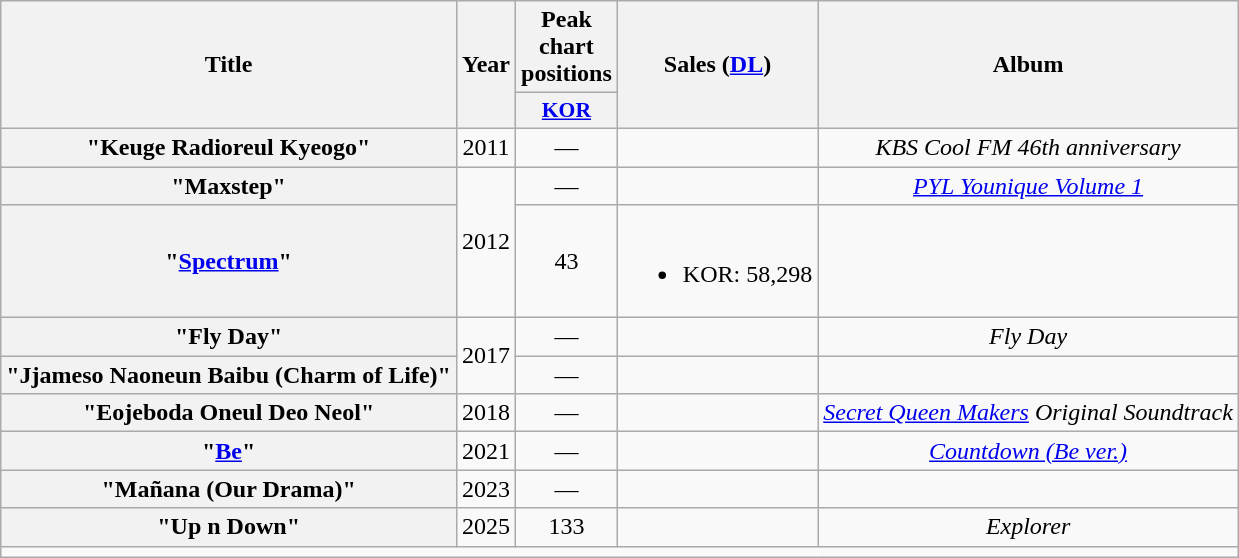<table class="wikitable plainrowheaders" style="text-align:center";>
<tr>
<th scope="col" rowspan="2">Title</th>
<th scope="col" rowspan="2">Year</th>
<th scope="col">Peak chart positions</th>
<th scope="col" rowspan="2">Sales (<a href='#'>DL</a>)</th>
<th scope="col" rowspan="2">Album</th>
</tr>
<tr>
<th scope="col" style="width:3em;font-size:90%;"><a href='#'>KOR</a><br></th>
</tr>
<tr>
<th scope="row">"Keuge Radioreul Kyeogo" </th>
<td>2011</td>
<td>—</td>
<td></td>
<td><em>KBS Cool FM 46th anniversary</em></td>
</tr>
<tr>
<th scope="row">"Maxstep" </th>
<td rowspan="2">2012</td>
<td>—</td>
<td></td>
<td><em><a href='#'>PYL Younique Volume 1</a></em></td>
</tr>
<tr>
<th scope="row">"<a href='#'>Spectrum</a>" </th>
<td>43</td>
<td><br><ul><li>KOR: 58,298</li></ul></td>
<td></td>
</tr>
<tr>
<th scope="row">"Fly Day" </th>
<td rowspan="2">2017</td>
<td>—</td>
<td></td>
<td><em>Fly Day</em></td>
</tr>
<tr>
<th scope="row">"Jjameso Naoneun Baibu (Charm of Life)"</th>
<td>—</td>
<td></td>
<td></td>
</tr>
<tr>
<th scope="row">"Eojeboda Oneul Deo Neol"</th>
<td>2018</td>
<td>—</td>
<td></td>
<td><em><a href='#'>Secret Queen Makers</a> Original Soundtrack</em></td>
</tr>
<tr>
<th scope="row">"<a href='#'>Be</a>"</th>
<td>2021</td>
<td>—</td>
<td></td>
<td><em><a href='#'>Countdown (Be ver.)</a></em></td>
</tr>
<tr>
<th scope="row">"Mañana (Our Drama)" </th>
<td>2023</td>
<td>—</td>
<td></td>
<td></td>
</tr>
<tr>
<th scope="row">"Up n Down"</th>
<td>2025</td>
<td>133</td>
<td></td>
<td><em>Explorer</em></td>
</tr>
<tr>
<td colspan="5"></td>
</tr>
</table>
